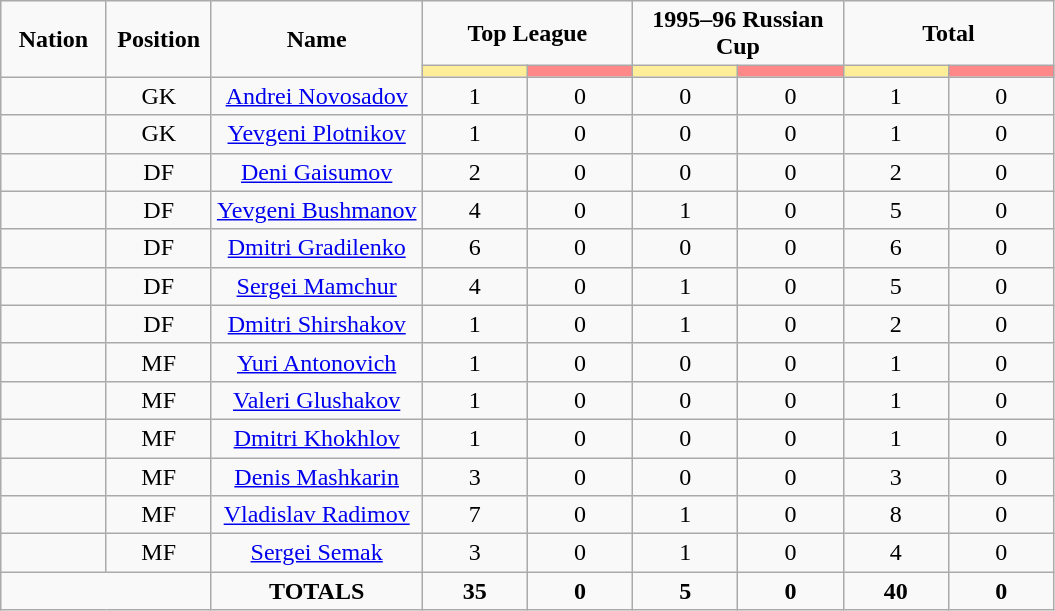<table class="wikitable" style="font-size: 100%; text-align: center;">
<tr>
<td rowspan="2" width="10%" align="center"><strong>Nation</strong></td>
<td rowspan="2" width="10%" align="center"><strong>Position</strong></td>
<td rowspan="2" width="20%" align="center"><strong>Name</strong></td>
<td colspan="2" align="center"><strong>Top League</strong></td>
<td colspan="2" align="center"><strong>1995–96 Russian Cup</strong></td>
<td colspan="2" align="center"><strong>Total</strong></td>
</tr>
<tr>
<th width=60 style="background: #FFEE99"></th>
<th width=60 style="background: #FF8888"></th>
<th width=60 style="background: #FFEE99"></th>
<th width=60 style="background: #FF8888"></th>
<th width=60 style="background: #FFEE99"></th>
<th width=60 style="background: #FF8888"></th>
</tr>
<tr>
<td></td>
<td>GK</td>
<td><a href='#'>Andrei Novosadov</a></td>
<td>1</td>
<td>0</td>
<td>0</td>
<td>0</td>
<td>1</td>
<td>0</td>
</tr>
<tr>
<td></td>
<td>GK</td>
<td><a href='#'>Yevgeni Plotnikov</a></td>
<td>1</td>
<td>0</td>
<td>0</td>
<td>0</td>
<td>1</td>
<td>0</td>
</tr>
<tr>
<td></td>
<td>DF</td>
<td><a href='#'>Deni Gaisumov</a></td>
<td>2</td>
<td>0</td>
<td>0</td>
<td>0</td>
<td>2</td>
<td>0</td>
</tr>
<tr>
<td></td>
<td>DF</td>
<td><a href='#'>Yevgeni Bushmanov</a></td>
<td>4</td>
<td>0</td>
<td>1</td>
<td>0</td>
<td>5</td>
<td>0</td>
</tr>
<tr>
<td></td>
<td>DF</td>
<td><a href='#'>Dmitri Gradilenko</a></td>
<td>6</td>
<td>0</td>
<td>0</td>
<td>0</td>
<td>6</td>
<td>0</td>
</tr>
<tr>
<td></td>
<td>DF</td>
<td><a href='#'>Sergei Mamchur</a></td>
<td>4</td>
<td>0</td>
<td>1</td>
<td>0</td>
<td>5</td>
<td>0</td>
</tr>
<tr>
<td></td>
<td>DF</td>
<td><a href='#'>Dmitri Shirshakov</a></td>
<td>1</td>
<td>0</td>
<td>1</td>
<td>0</td>
<td>2</td>
<td>0</td>
</tr>
<tr>
<td></td>
<td>MF</td>
<td><a href='#'>Yuri Antonovich</a></td>
<td>1</td>
<td>0</td>
<td>0</td>
<td>0</td>
<td>1</td>
<td>0</td>
</tr>
<tr>
<td></td>
<td>MF</td>
<td><a href='#'>Valeri Glushakov</a></td>
<td>1</td>
<td>0</td>
<td>0</td>
<td>0</td>
<td>1</td>
<td>0</td>
</tr>
<tr>
<td></td>
<td>MF</td>
<td><a href='#'>Dmitri Khokhlov</a></td>
<td>1</td>
<td>0</td>
<td>0</td>
<td>0</td>
<td>1</td>
<td>0</td>
</tr>
<tr>
<td></td>
<td>MF</td>
<td><a href='#'>Denis Mashkarin</a></td>
<td>3</td>
<td>0</td>
<td>0</td>
<td>0</td>
<td>3</td>
<td>0</td>
</tr>
<tr>
<td></td>
<td>MF</td>
<td><a href='#'>Vladislav Radimov</a></td>
<td>7</td>
<td>0</td>
<td>1</td>
<td>0</td>
<td>8</td>
<td>0</td>
</tr>
<tr>
<td></td>
<td>MF</td>
<td><a href='#'>Sergei Semak</a></td>
<td>3</td>
<td>0</td>
<td>1</td>
<td>0</td>
<td>4</td>
<td>0</td>
</tr>
<tr>
<td colspan="2"></td>
<td><strong>TOTALS</strong></td>
<td><strong>35</strong></td>
<td><strong>0</strong></td>
<td><strong>5</strong></td>
<td><strong>0</strong></td>
<td><strong>40</strong></td>
<td><strong>0</strong></td>
</tr>
</table>
